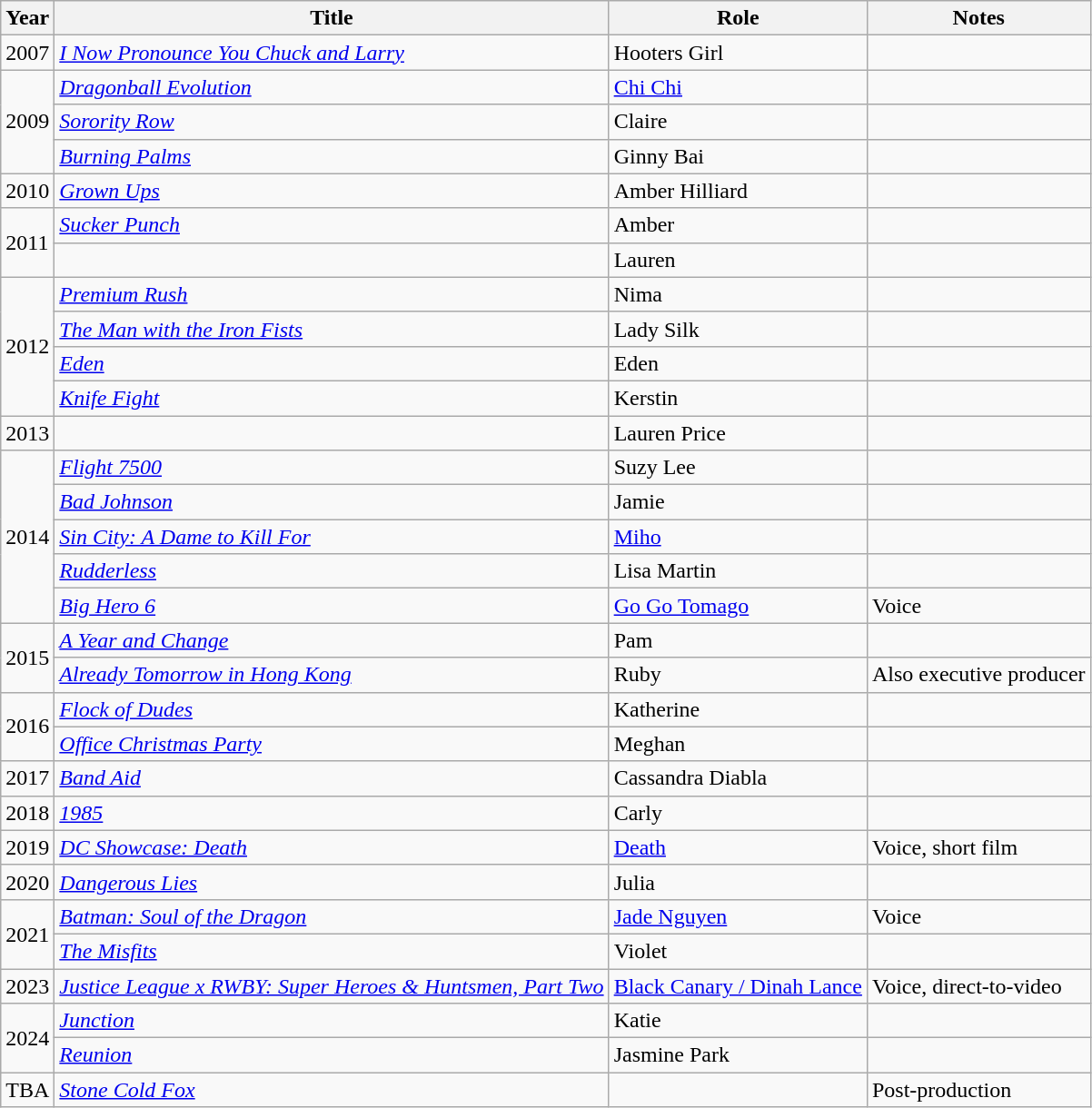<table class="wikitable sortable">
<tr>
<th>Year</th>
<th>Title</th>
<th>Role</th>
<th class="unsortable">Notes</th>
</tr>
<tr>
<td>2007</td>
<td><em><a href='#'>I Now Pronounce You Chuck and Larry</a></em></td>
<td>Hooters Girl</td>
<td></td>
</tr>
<tr>
<td rowspan="3">2009</td>
<td><em><a href='#'>Dragonball Evolution</a></em></td>
<td><a href='#'>Chi Chi</a></td>
<td></td>
</tr>
<tr>
<td><em><a href='#'>Sorority Row</a></em></td>
<td>Claire</td>
<td></td>
</tr>
<tr>
<td><em><a href='#'>Burning Palms</a></em></td>
<td>Ginny Bai</td>
<td></td>
</tr>
<tr>
<td>2010</td>
<td><em><a href='#'>Grown Ups</a></em></td>
<td>Amber Hilliard</td>
<td></td>
</tr>
<tr>
<td rowspan="2">2011</td>
<td><em><a href='#'>Sucker Punch</a></em></td>
<td>Amber</td>
<td></td>
</tr>
<tr>
<td><em></em></td>
<td>Lauren</td>
<td></td>
</tr>
<tr>
<td rowspan="4">2012</td>
<td><em><a href='#'>Premium Rush</a></em></td>
<td>Nima</td>
<td></td>
</tr>
<tr>
<td><em><a href='#'>The Man with the Iron Fists</a></em></td>
<td>Lady Silk</td>
<td></td>
</tr>
<tr>
<td><em><a href='#'>Eden</a></em></td>
<td>Eden</td>
<td></td>
</tr>
<tr>
<td><em><a href='#'>Knife Fight</a></em></td>
<td>Kerstin</td>
<td></td>
</tr>
<tr>
<td>2013</td>
<td><em></em></td>
<td>Lauren Price</td>
<td></td>
</tr>
<tr>
<td rowspan="5">2014</td>
<td><em><a href='#'>Flight 7500</a></em></td>
<td>Suzy Lee</td>
<td></td>
</tr>
<tr>
<td><em><a href='#'>Bad Johnson</a></em></td>
<td>Jamie</td>
<td></td>
</tr>
<tr>
<td><em><a href='#'>Sin City: A Dame to Kill For</a></em></td>
<td><a href='#'>Miho</a></td>
<td></td>
</tr>
<tr>
<td><em><a href='#'>Rudderless</a></em></td>
<td>Lisa Martin</td>
<td></td>
</tr>
<tr>
<td><em><a href='#'>Big Hero 6</a></em></td>
<td><a href='#'>Go Go Tomago</a></td>
<td>Voice</td>
</tr>
<tr>
<td rowspan="2">2015</td>
<td><em><a href='#'>A Year and Change</a></em></td>
<td>Pam</td>
<td></td>
</tr>
<tr>
<td><em><a href='#'>Already Tomorrow in Hong Kong</a></em></td>
<td>Ruby</td>
<td>Also executive producer</td>
</tr>
<tr>
<td rowspan="2">2016</td>
<td><em><a href='#'>Flock of Dudes</a></em></td>
<td>Katherine</td>
<td></td>
</tr>
<tr>
<td><em><a href='#'>Office Christmas Party</a></em></td>
<td>Meghan</td>
<td></td>
</tr>
<tr>
<td>2017</td>
<td><em><a href='#'>Band Aid</a></em></td>
<td>Cassandra Diabla</td>
<td></td>
</tr>
<tr>
<td>2018</td>
<td><em><a href='#'>1985</a></em></td>
<td>Carly</td>
<td></td>
</tr>
<tr>
<td>2019</td>
<td><em><a href='#'>DC Showcase: Death</a></em></td>
<td><a href='#'>Death</a></td>
<td>Voice, short film</td>
</tr>
<tr>
<td>2020</td>
<td><em><a href='#'>Dangerous Lies</a></em></td>
<td>Julia</td>
<td></td>
</tr>
<tr>
<td rowspan="2">2021</td>
<td><em><a href='#'>Batman: Soul of the Dragon</a></em></td>
<td><a href='#'>Jade Nguyen</a></td>
<td>Voice</td>
</tr>
<tr>
<td><em><a href='#'>The Misfits</a></em></td>
<td>Violet</td>
<td></td>
</tr>
<tr>
<td>2023</td>
<td><em><a href='#'>Justice League x RWBY: Super Heroes & Huntsmen, Part Two</a></em></td>
<td><a href='#'>Black Canary / Dinah Lance</a></td>
<td>Voice, direct-to-video</td>
</tr>
<tr>
<td rowspan="2">2024</td>
<td><em><a href='#'>Junction</a></em></td>
<td>Katie</td>
<td></td>
</tr>
<tr>
<td><em><a href='#'>Reunion</a></em></td>
<td>Jasmine Park</td>
<td></td>
</tr>
<tr>
<td>TBA</td>
<td><em><a href='#'>Stone Cold Fox</a></em></td>
<td></td>
<td>Post-production</td>
</tr>
</table>
